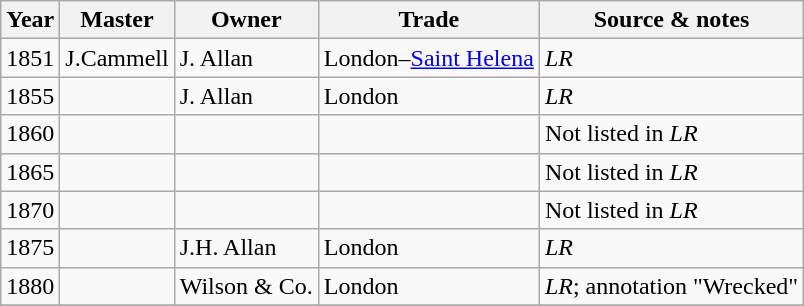<table class="sortable wikitable">
<tr>
<th>Year</th>
<th>Master</th>
<th>Owner</th>
<th>Trade</th>
<th>Source & notes</th>
</tr>
<tr>
<td>1851</td>
<td>J.Cammell</td>
<td>J. Allan</td>
<td>London–<a href='#'>Saint Helena</a></td>
<td><em>LR</em></td>
</tr>
<tr>
<td>1855</td>
<td></td>
<td>J. Allan</td>
<td>London</td>
<td><em>LR</em></td>
</tr>
<tr>
<td>1860</td>
<td></td>
<td></td>
<td></td>
<td>Not listed in <em>LR</em></td>
</tr>
<tr>
<td>1865</td>
<td></td>
<td></td>
<td></td>
<td>Not listed in <em>LR</em></td>
</tr>
<tr>
<td>1870</td>
<td></td>
<td></td>
<td></td>
<td>Not listed in <em>LR</em></td>
</tr>
<tr>
<td>1875</td>
<td></td>
<td>J.H. Allan</td>
<td>London</td>
<td><em>LR</em></td>
</tr>
<tr>
<td>1880</td>
<td></td>
<td>Wilson & Co.</td>
<td>London</td>
<td><em>LR</em>; annotation "Wrecked"</td>
</tr>
<tr>
</tr>
</table>
